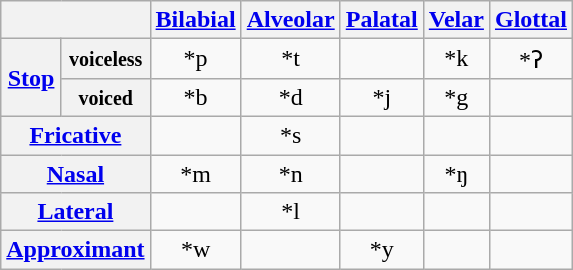<table class="wikitable" style="text-align: center;">
<tr>
<th colspan="2"></th>
<th><a href='#'>Bilabial</a></th>
<th><a href='#'>Alveolar</a></th>
<th><a href='#'>Palatal</a></th>
<th><a href='#'>Velar</a></th>
<th><a href='#'>Glottal</a></th>
</tr>
<tr>
<th rowspan="2"><a href='#'>Stop</a></th>
<th><small>voiceless</small></th>
<td>*p</td>
<td>*t</td>
<td></td>
<td>*k</td>
<td>*ʔ</td>
</tr>
<tr>
<th><small>voiced</small></th>
<td>*b</td>
<td>*d</td>
<td>*j</td>
<td>*g</td>
<td></td>
</tr>
<tr>
<th colspan="2"><a href='#'>Fricative</a></th>
<td></td>
<td>*s</td>
<td></td>
<td></td>
<td></td>
</tr>
<tr>
<th colspan="2"><a href='#'>Nasal</a></th>
<td>*m</td>
<td>*n</td>
<td></td>
<td>*ŋ</td>
<td></td>
</tr>
<tr>
<th colspan="2"><a href='#'>Lateral</a></th>
<td></td>
<td>*l</td>
<td></td>
<td></td>
<td></td>
</tr>
<tr>
<th colspan="2"><a href='#'>Approximant</a></th>
<td>*w</td>
<td></td>
<td>*y</td>
<td></td>
<td></td>
</tr>
</table>
